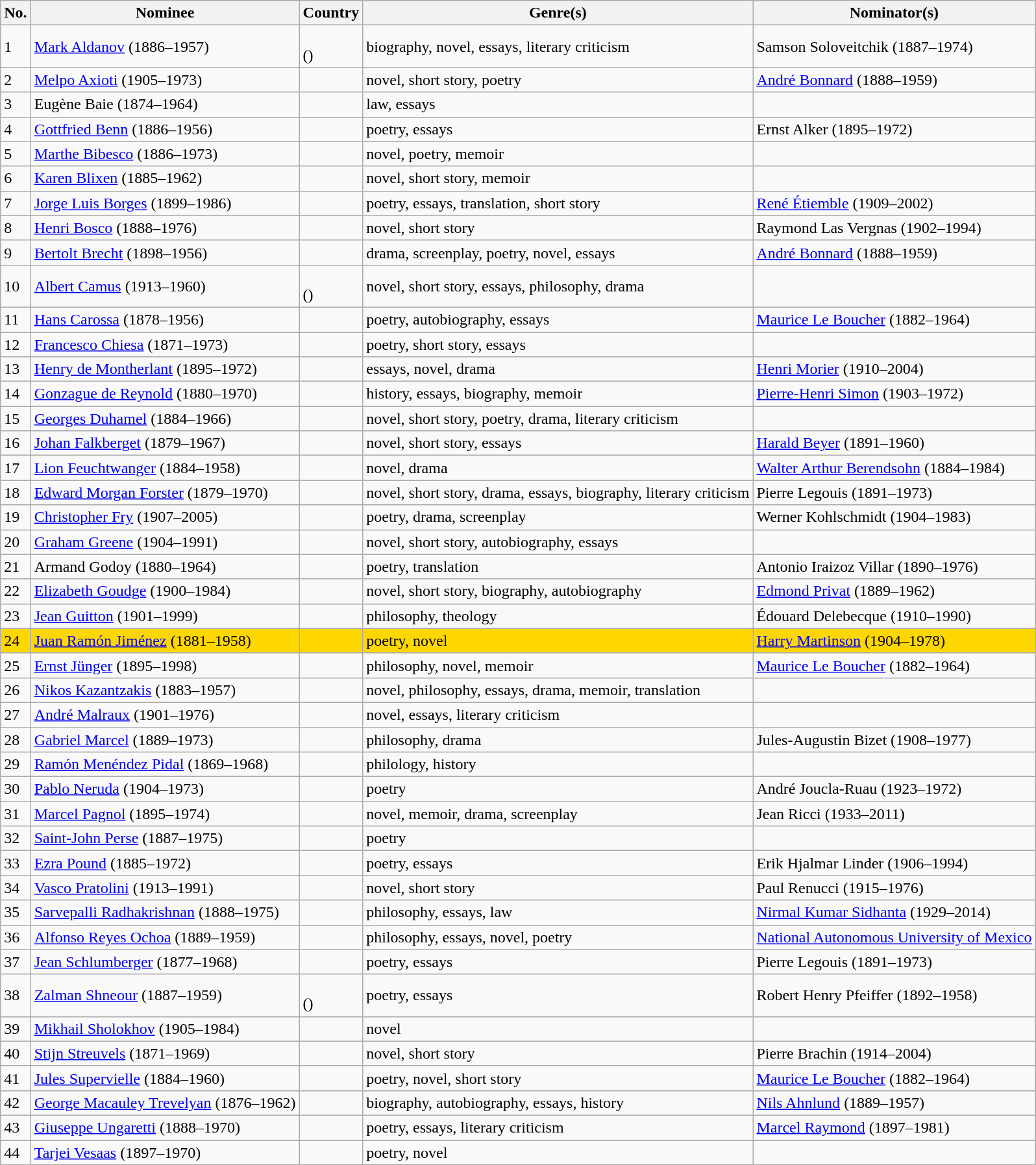<table class="sortable wikitable mw-collapsible">
<tr>
<th scope=col>No.</th>
<th scope=col>Nominee</th>
<th scope=col>Country</th>
<th scope=col>Genre(s)</th>
<th scope=col>Nominator(s)</th>
</tr>
<tr>
<td>1</td>
<td><a href='#'>Mark Aldanov</a> (1886–1957)</td>
<td><br>()<br></td>
<td>biography, novel, essays, literary criticism</td>
<td>Samson Soloveitchik (1887–1974)</td>
</tr>
<tr>
<td>2</td>
<td><a href='#'>Melpo Axioti</a> (1905–1973)</td>
<td></td>
<td>novel, short story, poetry</td>
<td><a href='#'>André Bonnard</a> (1888–1959)</td>
</tr>
<tr>
<td>3</td>
<td>Eugène Baie (1874–1964)</td>
<td></td>
<td>law, essays</td>
<td></td>
</tr>
<tr>
<td>4</td>
<td><a href='#'>Gottfried Benn</a> (1886–1956)</td>
<td></td>
<td>poetry, essays</td>
<td>Ernst Alker (1895–1972)</td>
</tr>
<tr>
<td>5</td>
<td><a href='#'>Marthe Bibesco</a> (1886–1973)</td>
<td><br></td>
<td>novel, poetry, memoir</td>
<td></td>
</tr>
<tr>
<td>6</td>
<td><a href='#'>Karen Blixen</a> (1885–1962)</td>
<td></td>
<td>novel, short story, memoir</td>
<td></td>
</tr>
<tr>
<td>7</td>
<td><a href='#'>Jorge Luis Borges</a> (1899–1986)</td>
<td></td>
<td>poetry, essays, translation, short story</td>
<td><a href='#'>René Étiemble</a> (1909–2002)</td>
</tr>
<tr>
<td>8</td>
<td><a href='#'>Henri Bosco</a> (1888–1976)</td>
<td></td>
<td>novel, short story</td>
<td>Raymond Las Vergnas (1902–1994)</td>
</tr>
<tr>
<td>9</td>
<td><a href='#'>Bertolt Brecht</a> (1898–1956)</td>
<td></td>
<td>drama, screenplay, poetry, novel, essays</td>
<td><a href='#'>André Bonnard</a> (1888–1959)</td>
</tr>
<tr>
<td>10</td>
<td><a href='#'>Albert Camus</a> (1913–1960)</td>
<td><br>()</td>
<td>novel, short story, essays, philosophy, drama</td>
<td></td>
</tr>
<tr>
<td>11</td>
<td><a href='#'>Hans Carossa</a> (1878–1956)</td>
<td></td>
<td>poetry, autobiography, essays</td>
<td><a href='#'>Maurice Le Boucher</a> (1882–1964)</td>
</tr>
<tr>
<td>12</td>
<td><a href='#'>Francesco Chiesa</a> (1871–1973)</td>
<td></td>
<td>poetry, short story, essays</td>
<td></td>
</tr>
<tr>
<td>13</td>
<td><a href='#'>Henry de Montherlant</a> (1895–1972)</td>
<td></td>
<td>essays, novel, drama</td>
<td><a href='#'>Henri Morier</a> (1910–2004)</td>
</tr>
<tr>
<td>14</td>
<td><a href='#'>Gonzague de Reynold</a> (1880–1970)</td>
<td></td>
<td>history, essays, biography, memoir</td>
<td><a href='#'>Pierre-Henri Simon</a> (1903–1972)</td>
</tr>
<tr>
<td>15</td>
<td><a href='#'>Georges Duhamel</a> (1884–1966)</td>
<td></td>
<td>novel, short story, poetry, drama, literary criticism</td>
<td></td>
</tr>
<tr>
<td>16</td>
<td><a href='#'>Johan Falkberget</a> (1879–1967)</td>
<td></td>
<td>novel, short story, essays</td>
<td><a href='#'>Harald Beyer</a> (1891–1960)</td>
</tr>
<tr>
<td>17</td>
<td><a href='#'>Lion Feuchtwanger</a> (1884–1958)</td>
<td></td>
<td>novel, drama</td>
<td><a href='#'>Walter Arthur Berendsohn</a> (1884–1984)</td>
</tr>
<tr>
<td>18</td>
<td><a href='#'>Edward Morgan Forster</a> (1879–1970)</td>
<td></td>
<td>novel, short story, drama, essays, biography, literary criticism</td>
<td>Pierre Legouis (1891–1973)</td>
</tr>
<tr>
<td>19</td>
<td><a href='#'>Christopher Fry</a> (1907–2005)</td>
<td></td>
<td>poetry, drama, screenplay</td>
<td>Werner Kohlschmidt (1904–1983)</td>
</tr>
<tr>
<td>20</td>
<td><a href='#'>Graham Greene</a> (1904–1991)</td>
<td></td>
<td>novel, short story, autobiography, essays</td>
<td></td>
</tr>
<tr>
<td>21</td>
<td>Armand Godoy (1880–1964)</td>
<td><br></td>
<td>poetry, translation</td>
<td>Antonio Iraizoz Villar (1890–1976)</td>
</tr>
<tr>
<td>22</td>
<td><a href='#'>Elizabeth Goudge</a> (1900–1984)</td>
<td></td>
<td>novel, short story, biography, autobiography</td>
<td><a href='#'>Edmond Privat</a> (1889–1962)</td>
</tr>
<tr>
<td>23</td>
<td><a href='#'>Jean Guitton</a> (1901–1999)</td>
<td></td>
<td>philosophy, theology</td>
<td>Édouard Delebecque (1910–1990)</td>
</tr>
<tr>
<td style="background:gold;white-space:nowrap">24</td>
<td style="background:gold;white-space:nowrap"><a href='#'>Juan Ramón Jiménez</a> (1881–1958)</td>
<td style="background:gold;white-space:nowrap"></td>
<td style="background:gold;white-space:nowrap">poetry, novel</td>
<td style="background:gold;white-space:nowrap"><a href='#'>Harry Martinson</a> (1904–1978)</td>
</tr>
<tr>
<td>25</td>
<td><a href='#'>Ernst Jünger</a> (1895–1998)</td>
<td></td>
<td>philosophy, novel, memoir</td>
<td><a href='#'>Maurice Le Boucher</a> (1882–1964)</td>
</tr>
<tr>
<td>26</td>
<td><a href='#'>Nikos Kazantzakis</a> (1883–1957)</td>
<td></td>
<td>novel, philosophy, essays, drama, memoir, translation</td>
<td></td>
</tr>
<tr>
<td>27</td>
<td><a href='#'>André Malraux</a> (1901–1976)</td>
<td></td>
<td>novel, essays, literary criticism</td>
<td></td>
</tr>
<tr>
<td>28</td>
<td><a href='#'>Gabriel Marcel</a> (1889–1973)</td>
<td></td>
<td>philosophy, drama</td>
<td>Jules-Augustin Bizet (1908–1977)</td>
</tr>
<tr>
<td>29</td>
<td><a href='#'>Ramón Menéndez Pidal</a> (1869–1968)</td>
<td></td>
<td>philology, history</td>
<td></td>
</tr>
<tr>
<td>30</td>
<td><a href='#'>Pablo Neruda</a> (1904–1973)</td>
<td></td>
<td>poetry</td>
<td>André Joucla-Ruau (1923–1972)</td>
</tr>
<tr>
<td>31</td>
<td><a href='#'>Marcel Pagnol</a> (1895–1974)</td>
<td></td>
<td>novel, memoir, drama, screenplay</td>
<td>Jean Ricci (1933–2011)</td>
</tr>
<tr>
<td>32</td>
<td><a href='#'>Saint-John Perse</a> (1887–1975)</td>
<td></td>
<td>poetry</td>
<td></td>
</tr>
<tr>
<td>33</td>
<td><a href='#'>Ezra Pound</a> (1885–1972)</td>
<td></td>
<td>poetry, essays</td>
<td>Erik Hjalmar Linder (1906–1994)</td>
</tr>
<tr>
<td>34</td>
<td><a href='#'>Vasco Pratolini</a> (1913–1991)</td>
<td></td>
<td>novel, short story</td>
<td>Paul Renucci (1915–1976)</td>
</tr>
<tr>
<td>35</td>
<td><a href='#'>Sarvepalli Radhakrishnan</a> (1888–1975)</td>
<td></td>
<td>philosophy, essays, law</td>
<td><a href='#'>Nirmal Kumar Sidhanta</a> (1929–2014)</td>
</tr>
<tr>
<td>36</td>
<td><a href='#'>Alfonso Reyes Ochoa</a> (1889–1959)</td>
<td></td>
<td>philosophy, essays, novel, poetry</td>
<td><a href='#'>National Autonomous University of Mexico</a></td>
</tr>
<tr>
<td>37</td>
<td><a href='#'>Jean Schlumberger</a> (1877–1968)</td>
<td></td>
<td>poetry, essays</td>
<td>Pierre Legouis (1891–1973)</td>
</tr>
<tr>
<td>38</td>
<td><a href='#'>Zalman Shneour</a> (1887–1959)</td>
<td><br>()<br></td>
<td>poetry, essays</td>
<td>Robert Henry Pfeiffer (1892–1958)</td>
</tr>
<tr>
<td>39</td>
<td><a href='#'>Mikhail Sholokhov</a> (1905–1984)</td>
<td></td>
<td>novel</td>
<td></td>
</tr>
<tr>
<td>40</td>
<td><a href='#'>Stijn Streuvels</a> (1871–1969)</td>
<td></td>
<td>novel, short story</td>
<td>Pierre Brachin (1914–2004)</td>
</tr>
<tr>
<td>41</td>
<td><a href='#'>Jules Supervielle</a> (1884–1960)</td>
<td><br></td>
<td>poetry, novel, short story</td>
<td><a href='#'>Maurice Le Boucher</a> (1882–1964)</td>
</tr>
<tr>
<td>42</td>
<td><a href='#'>George Macauley Trevelyan</a> (1876–1962)</td>
<td></td>
<td>biography, autobiography, essays, history</td>
<td><a href='#'>Nils Ahnlund</a> (1889–1957)</td>
</tr>
<tr>
<td>43</td>
<td><a href='#'>Giuseppe Ungaretti</a> (1888–1970)</td>
<td></td>
<td>poetry, essays, literary criticism</td>
<td><a href='#'>Marcel Raymond</a> (1897–1981)</td>
</tr>
<tr>
<td>44</td>
<td><a href='#'>Tarjei Vesaas</a> (1897–1970)</td>
<td></td>
<td>poetry, novel</td>
<td></td>
</tr>
</table>
